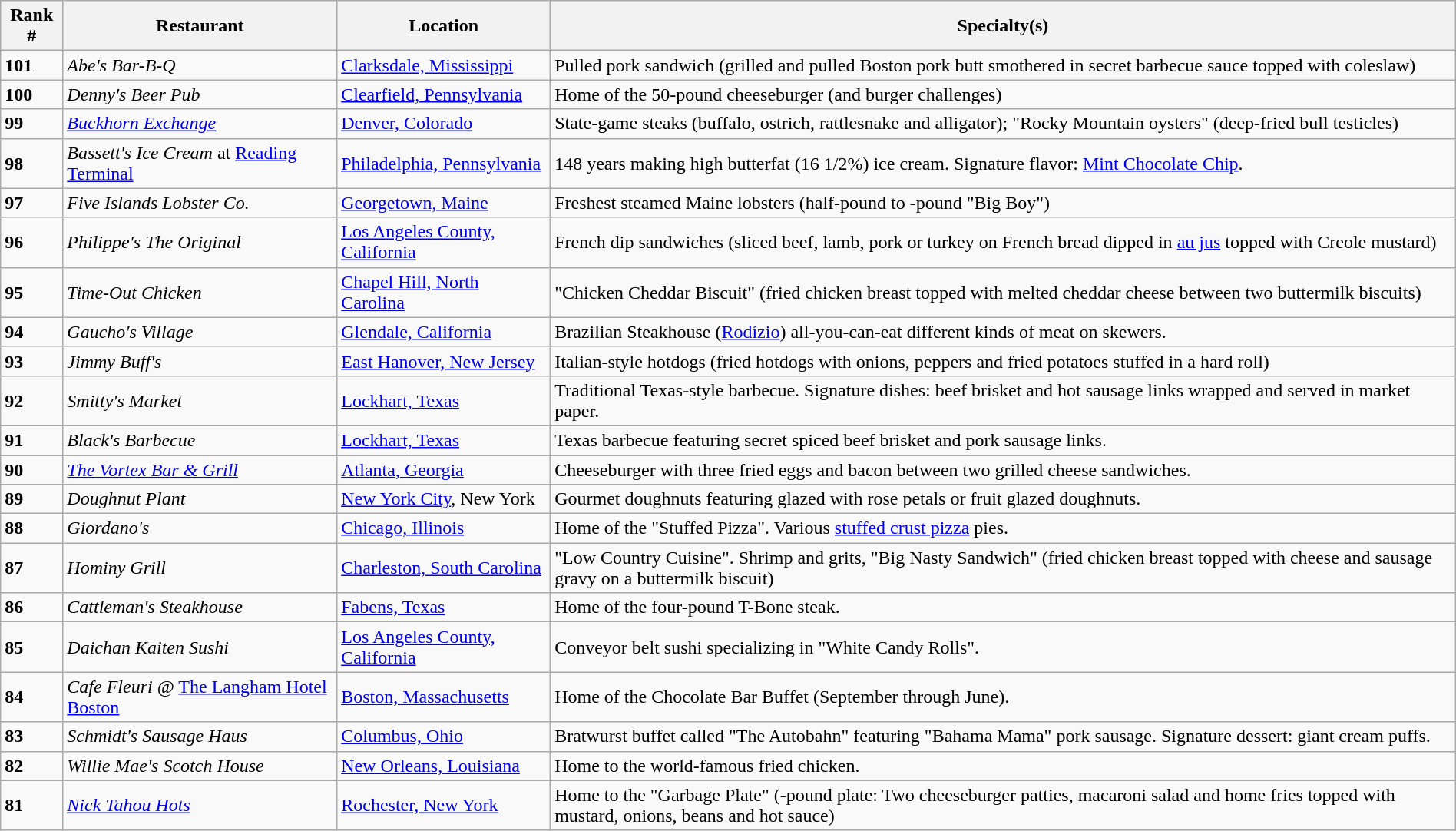<table class="wikitable" style="width:100%;">
<tr>
<th>Rank #</th>
<th>Restaurant</th>
<th>Location</th>
<th>Specialty(s)</th>
</tr>
<tr>
<td><strong>101</strong></td>
<td><em>Abe's Bar-B-Q</em></td>
<td><a href='#'>Clarksdale, Mississippi</a></td>
<td>Pulled pork sandwich (grilled and pulled Boston pork butt smothered in secret barbecue sauce topped with coleslaw)</td>
</tr>
<tr>
<td><strong>100</strong></td>
<td><em>Denny's Beer Pub</em></td>
<td><a href='#'>Clearfield, Pennsylvania</a></td>
<td>Home of the 50-pound cheeseburger (and burger challenges)</td>
</tr>
<tr>
<td><strong>99</strong></td>
<td><em><a href='#'>Buckhorn Exchange</a></em></td>
<td><a href='#'>Denver, Colorado</a></td>
<td>State-game steaks (buffalo, ostrich, rattlesnake and alligator); "Rocky Mountain oysters" (deep-fried bull testicles)</td>
</tr>
<tr>
<td><strong>98</strong></td>
<td><em>Bassett's Ice Cream</em> at <a href='#'>Reading Terminal</a></td>
<td><a href='#'>Philadelphia, Pennsylvania</a></td>
<td>148 years making high butterfat (16 1/2%) ice cream. Signature flavor: <a href='#'>Mint Chocolate Chip</a>.</td>
</tr>
<tr>
<td><strong>97</strong></td>
<td><em>Five Islands Lobster Co.</em></td>
<td><a href='#'>Georgetown, Maine</a></td>
<td>Freshest steamed Maine lobsters (half-pound to -pound "Big Boy")</td>
</tr>
<tr>
<td><strong>96</strong></td>
<td><em>Philippe's The Original</em></td>
<td><a href='#'>Los Angeles County, California</a></td>
<td>French dip sandwiches (sliced beef, lamb, pork or turkey on French bread dipped in <a href='#'>au jus</a> topped with Creole mustard)</td>
</tr>
<tr>
<td><strong>95</strong></td>
<td><em>Time-Out Chicken</em></td>
<td><a href='#'>Chapel Hill, North Carolina</a></td>
<td>"Chicken Cheddar Biscuit" (fried chicken breast topped with melted cheddar cheese between two buttermilk biscuits)</td>
</tr>
<tr>
<td><strong>94</strong></td>
<td><em>Gaucho's Village</em></td>
<td><a href='#'>Glendale, California</a></td>
<td>Brazilian Steakhouse (<a href='#'>Rodízio</a>) all-you-can-eat different kinds of meat on skewers.</td>
</tr>
<tr>
<td><strong>93</strong></td>
<td><em>Jimmy Buff's</em></td>
<td><a href='#'>East Hanover, New Jersey</a></td>
<td>Italian-style hotdogs (fried hotdogs with onions, peppers and fried potatoes stuffed in a hard roll)</td>
</tr>
<tr>
<td><strong>92</strong></td>
<td><em>Smitty's Market</em></td>
<td><a href='#'>Lockhart, Texas</a></td>
<td>Traditional Texas-style barbecue. Signature dishes: beef brisket and hot sausage links wrapped and served in market paper.</td>
</tr>
<tr>
<td><strong>91</strong></td>
<td><em>Black's Barbecue</em></td>
<td><a href='#'>Lockhart, Texas</a></td>
<td>Texas barbecue featuring secret spiced beef brisket and pork sausage links.</td>
</tr>
<tr>
<td><strong>90</strong></td>
<td><em><a href='#'>The Vortex Bar & Grill</a></em></td>
<td><a href='#'>Atlanta, Georgia</a></td>
<td>Cheeseburger with three fried eggs and bacon between two grilled cheese sandwiches.</td>
</tr>
<tr>
<td><strong>89</strong></td>
<td><em>Doughnut Plant</em></td>
<td><a href='#'>New York City</a>, New York</td>
<td>Gourmet doughnuts featuring glazed with rose petals or fruit glazed doughnuts.</td>
</tr>
<tr>
<td><strong>88</strong></td>
<td><em>Giordano's</em></td>
<td><a href='#'>Chicago, Illinois</a></td>
<td>Home of the "Stuffed Pizza". Various <a href='#'>stuffed crust pizza</a> pies.</td>
</tr>
<tr>
<td><strong>87</strong></td>
<td><em>Hominy Grill</em></td>
<td><a href='#'>Charleston, South Carolina</a></td>
<td>"Low Country Cuisine". Shrimp and grits, "Big Nasty Sandwich" (fried chicken breast topped with cheese and sausage gravy on a buttermilk biscuit)</td>
</tr>
<tr>
<td><strong>86</strong></td>
<td><em>Cattleman's Steakhouse</em></td>
<td><a href='#'>Fabens, Texas</a></td>
<td>Home of the four-pound T-Bone steak.</td>
</tr>
<tr>
<td><strong>85</strong></td>
<td><em>Daichan Kaiten Sushi</em></td>
<td><a href='#'>Los Angeles County, California</a></td>
<td>Conveyor belt sushi specializing in "White Candy Rolls".</td>
</tr>
<tr>
<td><strong>84</strong></td>
<td><em>Cafe Fleuri</em> @ <a href='#'>The Langham Hotel Boston</a></td>
<td><a href='#'>Boston, Massachusetts</a></td>
<td>Home of the Chocolate Bar Buffet (September through June).</td>
</tr>
<tr>
<td><strong>83</strong></td>
<td><em>Schmidt's Sausage Haus</em></td>
<td><a href='#'>Columbus, Ohio</a></td>
<td>Bratwurst buffet called "The Autobahn" featuring "Bahama Mama" pork sausage. Signature dessert: giant cream puffs.</td>
</tr>
<tr>
<td><strong>82</strong></td>
<td><em>Willie Mae's Scotch House</em></td>
<td><a href='#'>New Orleans, Louisiana</a></td>
<td>Home to the world-famous fried chicken.</td>
</tr>
<tr>
<td><strong>81</strong></td>
<td><em><a href='#'>Nick Tahou Hots</a></em></td>
<td><a href='#'>Rochester, New York</a></td>
<td>Home to the "Garbage Plate" (-pound plate: Two cheeseburger patties, macaroni salad and home fries topped with mustard, onions, beans and hot sauce)</td>
</tr>
</table>
